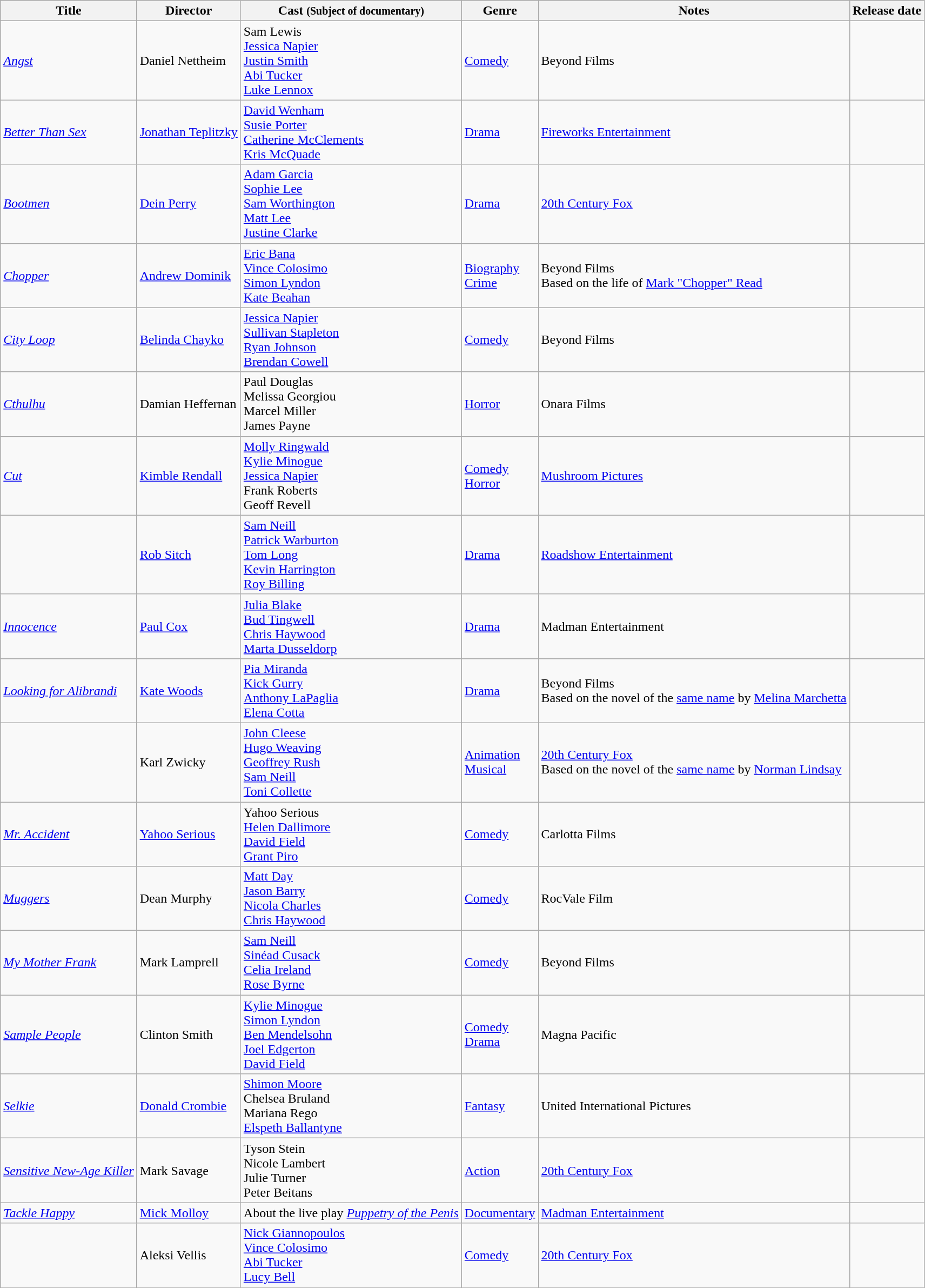<table class="wikitable sortable">
<tr>
<th>Title</th>
<th>Director</th>
<th>Cast <small>(Subject of documentary)</small></th>
<th>Genre</th>
<th>Notes</th>
<th>Release date</th>
</tr>
<tr>
<td><span></span> <em><a href='#'>Angst</a></em></td>
<td>Daniel Nettheim</td>
<td>Sam Lewis<br><a href='#'>Jessica Napier</a><br><a href='#'>Justin Smith</a><br><a href='#'>Abi Tucker</a><br><a href='#'>Luke Lennox</a></td>
<td><a href='#'>Comedy</a></td>
<td>Beyond Films</td>
<td></td>
</tr>
<tr>
<td><span></span> <em><a href='#'>Better Than Sex</a></em></td>
<td><a href='#'>Jonathan Teplitzky</a></td>
<td><a href='#'>David Wenham</a><br><a href='#'>Susie Porter</a><br><a href='#'>Catherine McClements</a><br><a href='#'>Kris McQuade</a></td>
<td><a href='#'>Drama</a></td>
<td><a href='#'>Fireworks Entertainment</a></td>
<td></td>
</tr>
<tr>
<td><em><a href='#'>Bootmen</a></em></td>
<td><a href='#'>Dein Perry</a></td>
<td><a href='#'>Adam Garcia</a><br><a href='#'>Sophie Lee</a><br><a href='#'>Sam Worthington</a><br><a href='#'>Matt Lee</a><br><a href='#'>Justine Clarke</a></td>
<td><a href='#'>Drama</a></td>
<td><a href='#'>20th Century Fox</a></td>
<td></td>
</tr>
<tr>
<td><span></span><em><a href='#'>Chopper</a></em></td>
<td><a href='#'>Andrew Dominik</a></td>
<td><a href='#'>Eric Bana</a><br><a href='#'>Vince Colosimo</a><br><a href='#'>Simon Lyndon</a><br><a href='#'>Kate Beahan</a></td>
<td><a href='#'>Biography</a><br><a href='#'>Crime</a></td>
<td>Beyond Films<br>Based on the life of <a href='#'>Mark "Chopper" Read</a></td>
<td></td>
</tr>
<tr>
<td><em><a href='#'>City Loop</a></em></td>
<td><a href='#'>Belinda Chayko</a></td>
<td><a href='#'>Jessica Napier</a><br><a href='#'>Sullivan Stapleton</a><br><a href='#'>Ryan Johnson</a><br><a href='#'>Brendan Cowell</a></td>
<td><a href='#'>Comedy</a></td>
<td>Beyond Films</td>
<td></td>
</tr>
<tr>
<td><em><a href='#'>Cthulhu</a></em></td>
<td>Damian Heffernan</td>
<td>Paul Douglas<br>Melissa Georgiou<br>Marcel Miller<br>James Payne</td>
<td><a href='#'>Horror</a></td>
<td>Onara Films</td>
<td></td>
</tr>
<tr>
<td><em><a href='#'>Cut</a></em></td>
<td><a href='#'>Kimble Rendall</a></td>
<td><a href='#'>Molly Ringwald</a><br><a href='#'>Kylie Minogue</a><br><a href='#'>Jessica Napier</a><br>Frank Roberts<br>Geoff Revell</td>
<td><a href='#'>Comedy</a><br><a href='#'>Horror</a></td>
<td><a href='#'>Mushroom Pictures</a></td>
<td></td>
</tr>
<tr>
<td><span></span> <em></em></td>
<td><a href='#'>Rob Sitch</a></td>
<td><a href='#'>Sam Neill</a><br><a href='#'>Patrick Warburton</a><br><a href='#'>Tom Long</a><br><a href='#'>Kevin Harrington</a><br><a href='#'>Roy Billing</a></td>
<td><a href='#'>Drama</a></td>
<td><a href='#'>Roadshow Entertainment</a></td>
<td></td>
</tr>
<tr>
<td><span></span> <em><a href='#'>Innocence</a></em></td>
<td><a href='#'>Paul Cox</a></td>
<td><a href='#'>Julia Blake</a><br><a href='#'>Bud Tingwell</a><br><a href='#'>Chris Haywood</a><br><a href='#'>Marta Dusseldorp</a></td>
<td><a href='#'>Drama</a></td>
<td>Madman Entertainment</td>
<td></td>
</tr>
<tr>
<td><span></span> <em><a href='#'>Looking for Alibrandi</a></em></td>
<td><a href='#'>Kate Woods</a></td>
<td><a href='#'>Pia Miranda</a><br><a href='#'>Kick Gurry</a><br><a href='#'>Anthony LaPaglia</a><br><a href='#'>Elena Cotta</a></td>
<td><a href='#'>Drama</a></td>
<td>Beyond Films<br>Based on the novel of the <a href='#'>same name</a> by <a href='#'>Melina Marchetta</a></td>
<td></td>
</tr>
<tr>
<td><span></span> <em></em></td>
<td>Karl Zwicky</td>
<td><a href='#'>John Cleese</a><br><a href='#'>Hugo Weaving</a><br><a href='#'>Geoffrey Rush</a><br><a href='#'>Sam Neill</a><br><a href='#'>Toni Collette</a></td>
<td><a href='#'>Animation</a><br><a href='#'>Musical</a></td>
<td><a href='#'>20th Century Fox</a><br>Based on the novel of the <a href='#'>same name</a> by <a href='#'>Norman Lindsay</a></td>
<td></td>
</tr>
<tr>
<td><em><a href='#'>Mr. Accident</a></em></td>
<td><a href='#'>Yahoo Serious</a></td>
<td>Yahoo Serious<br><a href='#'>Helen Dallimore</a><br><a href='#'>David Field</a><br><a href='#'>Grant Piro</a></td>
<td><a href='#'>Comedy</a></td>
<td>Carlotta Films</td>
<td></td>
</tr>
<tr>
<td><em><a href='#'>Muggers</a></em></td>
<td>Dean Murphy</td>
<td><a href='#'>Matt Day</a><br><a href='#'>Jason Barry</a><br><a href='#'>Nicola Charles</a><br><a href='#'>Chris Haywood</a></td>
<td><a href='#'>Comedy</a></td>
<td>RocVale Film</td>
<td></td>
</tr>
<tr>
<td><em><a href='#'>My Mother Frank</a></em></td>
<td>Mark Lamprell</td>
<td><a href='#'>Sam Neill</a><br><a href='#'>Sinéad Cusack</a><br><a href='#'>Celia Ireland</a><br><a href='#'>Rose Byrne</a></td>
<td><a href='#'>Comedy</a></td>
<td>Beyond Films</td>
<td></td>
</tr>
<tr>
<td><span></span> <em><a href='#'>Sample People</a></em></td>
<td>Clinton Smith</td>
<td><a href='#'>Kylie Minogue</a><br><a href='#'>Simon Lyndon</a><br><a href='#'>Ben Mendelsohn</a><br><a href='#'>Joel Edgerton</a><br><a href='#'>David Field</a></td>
<td><a href='#'>Comedy</a><br><a href='#'>Drama</a></td>
<td>Magna Pacific</td>
<td></td>
</tr>
<tr>
<td><em><a href='#'>Selkie</a></em></td>
<td><a href='#'>Donald Crombie</a></td>
<td><a href='#'>Shimon Moore</a><br>Chelsea Bruland<br>Mariana Rego<br><a href='#'>Elspeth Ballantyne</a></td>
<td><a href='#'>Fantasy</a></td>
<td>United International Pictures</td>
<td></td>
</tr>
<tr>
<td><em><a href='#'>Sensitive New-Age Killer</a></em></td>
<td>Mark Savage</td>
<td>Tyson Stein<br>Nicole Lambert<br>Julie Turner<br>Peter Beitans</td>
<td><a href='#'>Action</a></td>
<td><a href='#'>20th Century Fox</a></td>
<td></td>
</tr>
<tr>
<td><span></span> <em><a href='#'>Tackle Happy</a></em></td>
<td><a href='#'>Mick Molloy</a></td>
<td>About the live play <em><a href='#'>Puppetry of the Penis</a></em></td>
<td><a href='#'>Documentary</a></td>
<td><a href='#'>Madman Entertainment</a></td>
<td></td>
</tr>
<tr>
<td><span></span> <em></em></td>
<td>Aleksi Vellis</td>
<td><a href='#'>Nick Giannopoulos</a><br><a href='#'>Vince Colosimo</a><br><a href='#'>Abi Tucker</a><br><a href='#'>Lucy Bell</a></td>
<td><a href='#'>Comedy</a></td>
<td><a href='#'>20th Century Fox</a></td>
<td></td>
</tr>
</table>
